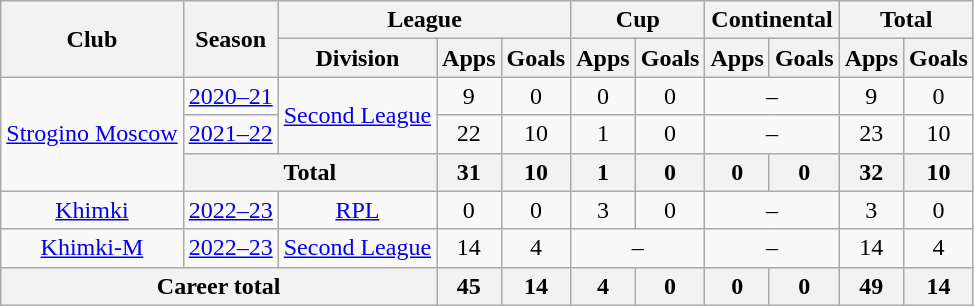<table class="wikitable" style="text-align: center;">
<tr>
<th rowspan=2>Club</th>
<th rowspan=2>Season</th>
<th colspan=3>League</th>
<th colspan=2>Cup</th>
<th colspan=2>Continental</th>
<th colspan=2>Total</th>
</tr>
<tr>
<th>Division</th>
<th>Apps</th>
<th>Goals</th>
<th>Apps</th>
<th>Goals</th>
<th>Apps</th>
<th>Goals</th>
<th>Apps</th>
<th>Goals</th>
</tr>
<tr>
<td rowspan="3"><a href='#'>Strogino Moscow</a></td>
<td><a href='#'>2020–21</a></td>
<td rowspan="2"><a href='#'>Second League</a></td>
<td>9</td>
<td>0</td>
<td>0</td>
<td>0</td>
<td colspan=2>–</td>
<td>9</td>
<td>0</td>
</tr>
<tr>
<td><a href='#'>2021–22</a></td>
<td>22</td>
<td>10</td>
<td>1</td>
<td>0</td>
<td colspan=2>–</td>
<td>23</td>
<td>10</td>
</tr>
<tr>
<th colspan=2>Total</th>
<th>31</th>
<th>10</th>
<th>1</th>
<th>0</th>
<th>0</th>
<th>0</th>
<th>32</th>
<th>10</th>
</tr>
<tr>
<td><a href='#'>Khimki</a></td>
<td><a href='#'>2022–23</a></td>
<td><a href='#'>RPL</a></td>
<td>0</td>
<td>0</td>
<td>3</td>
<td>0</td>
<td colspan=2>–</td>
<td>3</td>
<td>0</td>
</tr>
<tr>
<td><a href='#'>Khimki-M</a></td>
<td><a href='#'>2022–23</a></td>
<td><a href='#'>Second League</a></td>
<td>14</td>
<td>4</td>
<td colspan=2>–</td>
<td colspan=2>–</td>
<td>14</td>
<td>4</td>
</tr>
<tr>
<th colspan=3>Career total</th>
<th>45</th>
<th>14</th>
<th>4</th>
<th>0</th>
<th>0</th>
<th>0</th>
<th>49</th>
<th>14</th>
</tr>
</table>
